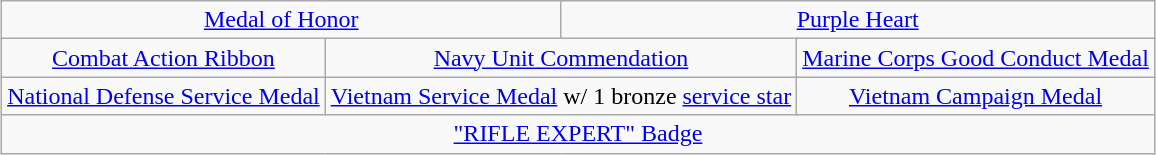<table class="wikitable" style="margin:1em auto; text-align:center;">
<tr>
<td colspan="6"><a href='#'>Medal of Honor</a></td>
<td colspan="6"><a href='#'>Purple Heart</a></td>
</tr>
<tr>
<td colspan="4"><a href='#'>Combat Action Ribbon</a></td>
<td colspan="4"><a href='#'>Navy Unit Commendation</a></td>
<td colspan="4"><a href='#'>Marine Corps Good Conduct Medal</a></td>
</tr>
<tr>
<td colspan="4"><a href='#'>National Defense Service Medal</a></td>
<td colspan="4"><a href='#'>Vietnam Service Medal</a> w/ 1 bronze <a href='#'>service star</a></td>
<td colspan="4"><a href='#'>Vietnam Campaign Medal</a></td>
</tr>
<tr>
<td colspan="12"><a href='#'>"RIFLE EXPERT" Badge</a></td>
</tr>
</table>
